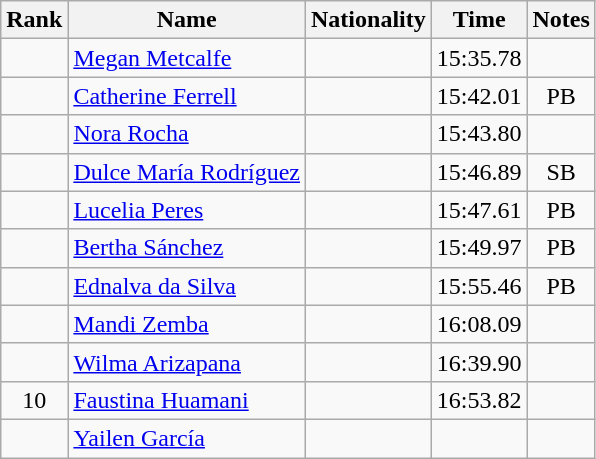<table class="wikitable sortable" style="text-align:center">
<tr>
<th>Rank</th>
<th>Name</th>
<th>Nationality</th>
<th>Time</th>
<th>Notes</th>
</tr>
<tr>
<td></td>
<td align=left><a href='#'>Megan Metcalfe</a></td>
<td align=left></td>
<td>15:35.78</td>
<td></td>
</tr>
<tr>
<td></td>
<td align=left><a href='#'>Catherine Ferrell</a></td>
<td align=left></td>
<td>15:42.01</td>
<td>PB</td>
</tr>
<tr>
<td></td>
<td align=left><a href='#'>Nora Rocha</a></td>
<td align=left></td>
<td>15:43.80</td>
<td></td>
</tr>
<tr>
<td></td>
<td align=left><a href='#'>Dulce María Rodríguez</a></td>
<td align=left></td>
<td>15:46.89</td>
<td>SB</td>
</tr>
<tr>
<td></td>
<td align=left><a href='#'>Lucelia Peres</a></td>
<td align=left></td>
<td>15:47.61</td>
<td>PB</td>
</tr>
<tr>
<td></td>
<td align=left><a href='#'>Bertha Sánchez</a></td>
<td align=left></td>
<td>15:49.97</td>
<td>PB</td>
</tr>
<tr>
<td></td>
<td align=left><a href='#'>Ednalva da Silva</a></td>
<td align=left></td>
<td>15:55.46</td>
<td>PB</td>
</tr>
<tr>
<td></td>
<td align=left><a href='#'>Mandi Zemba</a></td>
<td align=left></td>
<td>16:08.09</td>
<td></td>
</tr>
<tr>
<td></td>
<td align=left><a href='#'>Wilma Arizapana</a></td>
<td align=left></td>
<td>16:39.90</td>
<td></td>
</tr>
<tr>
<td>10</td>
<td align=left><a href='#'>Faustina Huamani</a></td>
<td align=left></td>
<td>16:53.82</td>
<td></td>
</tr>
<tr>
<td></td>
<td align=left><a href='#'>Yailen García</a></td>
<td align=left></td>
<td></td>
<td></td>
</tr>
</table>
